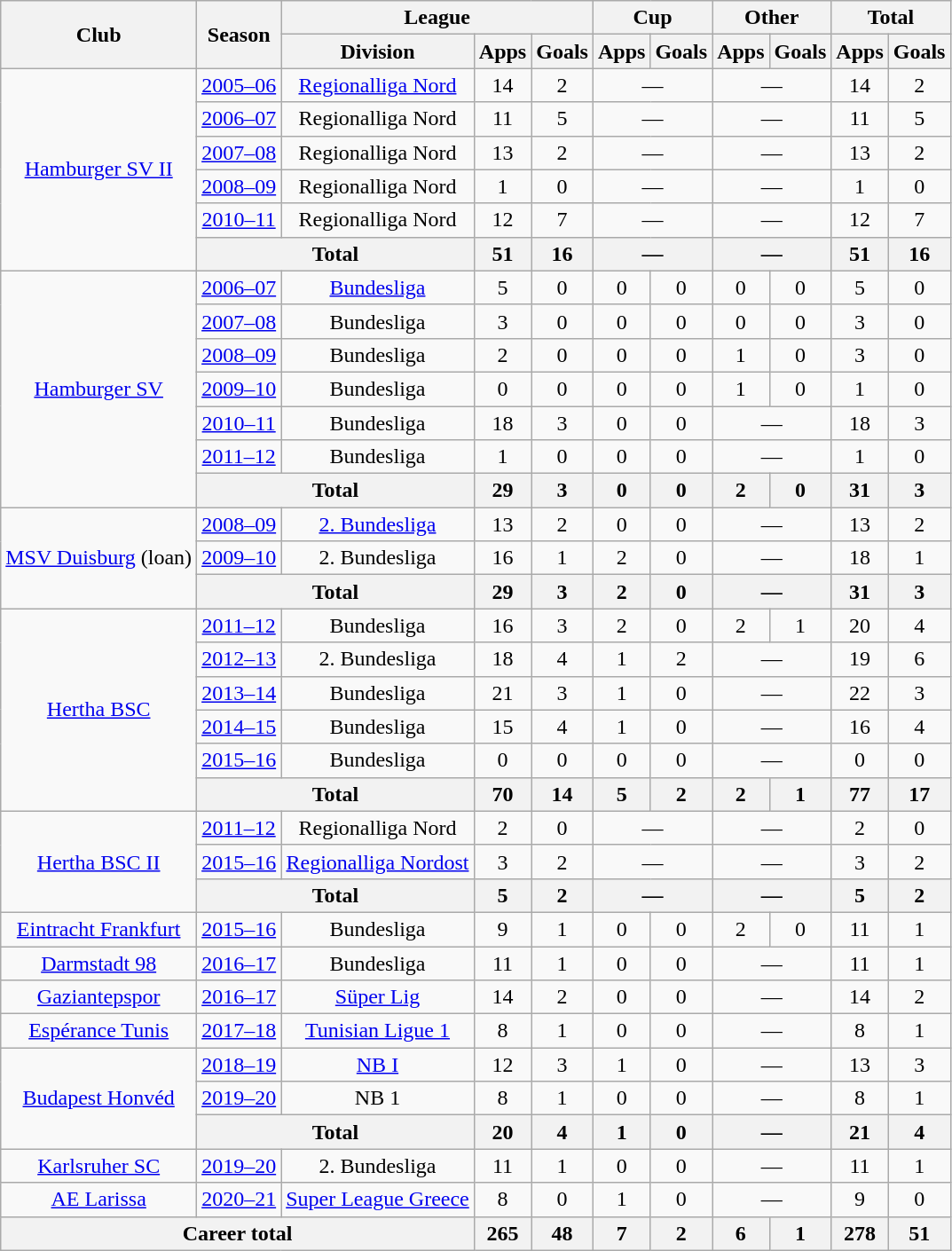<table class="wikitable" Style="text-align: center">
<tr>
<th rowspan="2">Club</th>
<th rowspan="2">Season</th>
<th colspan="3">League</th>
<th colspan="2">Cup</th>
<th colspan="2">Other</th>
<th colspan="2">Total</th>
</tr>
<tr>
<th>Division</th>
<th>Apps</th>
<th>Goals</th>
<th>Apps</th>
<th>Goals</th>
<th>Apps</th>
<th>Goals</th>
<th>Apps</th>
<th>Goals</th>
</tr>
<tr>
<td rowspan="6"><a href='#'>Hamburger SV II</a></td>
<td><a href='#'>2005–06</a></td>
<td><a href='#'>Regionalliga Nord</a></td>
<td>14</td>
<td>2</td>
<td colspan="2">—</td>
<td colspan="2">—</td>
<td>14</td>
<td>2</td>
</tr>
<tr>
<td><a href='#'>2006–07</a></td>
<td>Regionalliga Nord</td>
<td>11</td>
<td>5</td>
<td colspan="2">—</td>
<td colspan="2">—</td>
<td>11</td>
<td>5</td>
</tr>
<tr>
<td><a href='#'>2007–08</a></td>
<td>Regionalliga Nord</td>
<td>13</td>
<td>2</td>
<td colspan="2">—</td>
<td colspan="2">—</td>
<td>13</td>
<td>2</td>
</tr>
<tr>
<td><a href='#'>2008–09</a></td>
<td>Regionalliga Nord</td>
<td>1</td>
<td>0</td>
<td colspan="2">—</td>
<td colspan="2">—</td>
<td>1</td>
<td>0</td>
</tr>
<tr>
<td><a href='#'>2010–11</a></td>
<td>Regionalliga Nord</td>
<td>12</td>
<td>7</td>
<td colspan="2">—</td>
<td colspan="2">—</td>
<td>12</td>
<td>7</td>
</tr>
<tr>
<th colspan="2">Total</th>
<th>51</th>
<th>16</th>
<th colspan="2">—</th>
<th colspan="2">—</th>
<th>51</th>
<th>16</th>
</tr>
<tr>
<td rowspan="7"><a href='#'>Hamburger SV</a></td>
<td><a href='#'>2006–07</a></td>
<td><a href='#'>Bundesliga</a></td>
<td>5</td>
<td>0</td>
<td>0</td>
<td>0</td>
<td>0</td>
<td>0</td>
<td>5</td>
<td>0</td>
</tr>
<tr>
<td><a href='#'>2007–08</a></td>
<td>Bundesliga</td>
<td>3</td>
<td>0</td>
<td>0</td>
<td>0</td>
<td>0</td>
<td>0</td>
<td>3</td>
<td>0</td>
</tr>
<tr>
<td><a href='#'>2008–09</a></td>
<td>Bundesliga</td>
<td>2</td>
<td>0</td>
<td>0</td>
<td>0</td>
<td>1</td>
<td>0</td>
<td>3</td>
<td>0</td>
</tr>
<tr>
<td><a href='#'>2009–10</a></td>
<td>Bundesliga</td>
<td>0</td>
<td>0</td>
<td>0</td>
<td>0</td>
<td>1</td>
<td>0</td>
<td>1</td>
<td>0</td>
</tr>
<tr>
<td><a href='#'>2010–11</a></td>
<td>Bundesliga</td>
<td>18</td>
<td>3</td>
<td>0</td>
<td>0</td>
<td colspan="2">—</td>
<td>18</td>
<td>3</td>
</tr>
<tr>
<td><a href='#'>2011–12</a></td>
<td>Bundesliga</td>
<td>1</td>
<td>0</td>
<td>0</td>
<td>0</td>
<td colspan="2">—</td>
<td>1</td>
<td>0</td>
</tr>
<tr>
<th colspan="2">Total</th>
<th>29</th>
<th>3</th>
<th>0</th>
<th>0</th>
<th>2</th>
<th>0</th>
<th>31</th>
<th>3</th>
</tr>
<tr>
<td rowspan="3"><a href='#'>MSV Duisburg</a> (loan)</td>
<td><a href='#'>2008–09</a></td>
<td><a href='#'>2. Bundesliga</a></td>
<td>13</td>
<td>2</td>
<td>0</td>
<td>0</td>
<td colspan="2">—</td>
<td>13</td>
<td>2</td>
</tr>
<tr>
<td><a href='#'>2009–10</a></td>
<td>2. Bundesliga</td>
<td>16</td>
<td>1</td>
<td>2</td>
<td>0</td>
<td colspan="2">—</td>
<td>18</td>
<td>1</td>
</tr>
<tr>
<th colspan="2">Total</th>
<th>29</th>
<th>3</th>
<th>2</th>
<th>0</th>
<th colspan="2">—</th>
<th>31</th>
<th>3</th>
</tr>
<tr>
<td rowspan="6"><a href='#'>Hertha BSC</a></td>
<td><a href='#'>2011–12</a></td>
<td>Bundesliga</td>
<td>16</td>
<td>3</td>
<td>2</td>
<td>0</td>
<td>2</td>
<td>1</td>
<td>20</td>
<td>4</td>
</tr>
<tr>
<td><a href='#'>2012–13</a></td>
<td>2. Bundesliga</td>
<td>18</td>
<td>4</td>
<td>1</td>
<td>2</td>
<td colspan="2">—</td>
<td>19</td>
<td>6</td>
</tr>
<tr>
<td><a href='#'>2013–14</a></td>
<td>Bundesliga</td>
<td>21</td>
<td>3</td>
<td>1</td>
<td>0</td>
<td colspan="2">—</td>
<td>22</td>
<td>3</td>
</tr>
<tr>
<td><a href='#'>2014–15</a></td>
<td>Bundesliga</td>
<td>15</td>
<td>4</td>
<td>1</td>
<td>0</td>
<td colspan="2">—</td>
<td>16</td>
<td>4</td>
</tr>
<tr>
<td><a href='#'>2015–16</a></td>
<td>Bundesliga</td>
<td>0</td>
<td>0</td>
<td>0</td>
<td>0</td>
<td colspan="2">—</td>
<td>0</td>
<td>0</td>
</tr>
<tr>
<th colspan="2">Total</th>
<th>70</th>
<th>14</th>
<th>5</th>
<th>2</th>
<th>2</th>
<th>1</th>
<th>77</th>
<th>17</th>
</tr>
<tr>
<td rowspan="3"><a href='#'>Hertha BSC II</a></td>
<td><a href='#'>2011–12</a></td>
<td>Regionalliga Nord</td>
<td>2</td>
<td>0</td>
<td colspan="2">—</td>
<td colspan="2">—</td>
<td>2</td>
<td>0</td>
</tr>
<tr>
<td><a href='#'>2015–16</a></td>
<td><a href='#'>Regionalliga Nordost</a></td>
<td>3</td>
<td>2</td>
<td colspan="2">—</td>
<td colspan="2">—</td>
<td>3</td>
<td>2</td>
</tr>
<tr>
<th colspan="2">Total</th>
<th>5</th>
<th>2</th>
<th colspan="2">—</th>
<th colspan="2">—</th>
<th>5</th>
<th>2</th>
</tr>
<tr>
<td><a href='#'>Eintracht Frankfurt</a></td>
<td><a href='#'>2015–16</a></td>
<td>Bundesliga</td>
<td>9</td>
<td>1</td>
<td>0</td>
<td>0</td>
<td>2</td>
<td>0</td>
<td>11</td>
<td>1</td>
</tr>
<tr>
<td><a href='#'>Darmstadt 98</a></td>
<td><a href='#'>2016–17</a></td>
<td>Bundesliga</td>
<td>11</td>
<td>1</td>
<td>0</td>
<td>0</td>
<td colspan="2">—</td>
<td>11</td>
<td>1</td>
</tr>
<tr>
<td><a href='#'>Gaziantepspor</a></td>
<td><a href='#'>2016–17</a></td>
<td><a href='#'>Süper Lig</a></td>
<td>14</td>
<td>2</td>
<td>0</td>
<td>0</td>
<td colspan="2">—</td>
<td>14</td>
<td>2</td>
</tr>
<tr>
<td><a href='#'>Espérance Tunis</a></td>
<td><a href='#'>2017–18</a></td>
<td><a href='#'>Tunisian Ligue 1</a></td>
<td>8</td>
<td>1</td>
<td>0</td>
<td>0</td>
<td colspan="2">—</td>
<td>8</td>
<td>1</td>
</tr>
<tr>
<td rowspan="3"><a href='#'>Budapest Honvéd</a></td>
<td><a href='#'>2018–19</a></td>
<td><a href='#'>NB I</a></td>
<td>12</td>
<td>3</td>
<td>1</td>
<td>0</td>
<td colspan="2">—</td>
<td>13</td>
<td>3</td>
</tr>
<tr>
<td><a href='#'>2019–20</a></td>
<td>NB 1</td>
<td>8</td>
<td>1</td>
<td>0</td>
<td>0</td>
<td colspan="2">—</td>
<td>8</td>
<td>1</td>
</tr>
<tr>
<th colspan="2">Total</th>
<th>20</th>
<th>4</th>
<th>1</th>
<th>0</th>
<th colspan="2">—</th>
<th>21</th>
<th>4</th>
</tr>
<tr>
<td><a href='#'>Karlsruher SC</a></td>
<td><a href='#'>2019–20</a></td>
<td>2. Bundesliga</td>
<td>11</td>
<td>1</td>
<td>0</td>
<td>0</td>
<td colspan="2">—</td>
<td>11</td>
<td>1</td>
</tr>
<tr>
<td><a href='#'>AE Larissa</a></td>
<td><a href='#'>2020–21</a></td>
<td><a href='#'>Super League Greece</a></td>
<td>8</td>
<td>0</td>
<td>1</td>
<td>0</td>
<td colspan="2">—</td>
<td>9</td>
<td>0</td>
</tr>
<tr>
<th colspan="3">Career total</th>
<th>265</th>
<th>48</th>
<th>7</th>
<th>2</th>
<th>6</th>
<th>1</th>
<th>278</th>
<th>51</th>
</tr>
</table>
